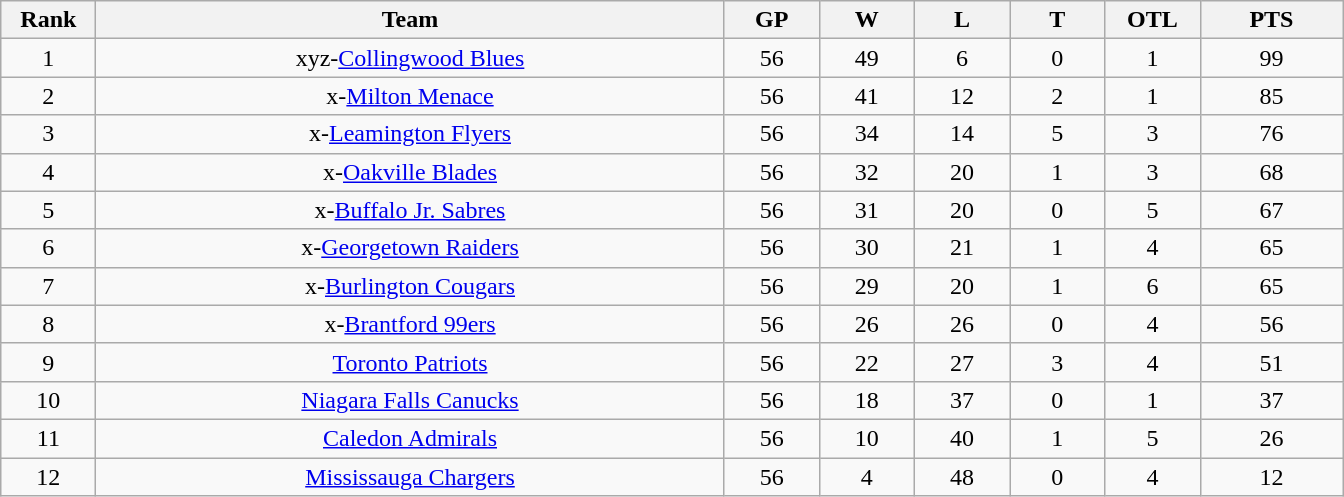<table class="wikitable" style="text-align:center">
<tr>
<th bgcolor="#DDDDFF" width="5%">Rank</th>
<th bgcolor="#DDDDFF" width="33%">Team</th>
<th bgcolor="#DDDDFF" width="5%">GP</th>
<th bgcolor="#DDDDFF" width="5%">W</th>
<th bgcolor="#DDDDFF" width="5%">L</th>
<th bgcolor="#DDDDFF" width="5%">T</th>
<th bgcolor="#DDDDFF" width="5%">OTL</th>
<th bgcolor="#DDDDFF" width="7.5%">PTS</th>
</tr>
<tr>
<td>1</td>
<td>xyz-<a href='#'>Collingwood Blues</a></td>
<td>56</td>
<td>49</td>
<td>6</td>
<td>0</td>
<td>1</td>
<td>99</td>
</tr>
<tr>
<td>2</td>
<td>x-<a href='#'>Milton Menace</a></td>
<td>56</td>
<td>41</td>
<td>12</td>
<td>2</td>
<td>1</td>
<td>85</td>
</tr>
<tr>
<td>3</td>
<td>x-<a href='#'>Leamington Flyers</a></td>
<td>56</td>
<td>34</td>
<td>14</td>
<td>5</td>
<td>3</td>
<td>76</td>
</tr>
<tr>
<td>4</td>
<td>x-<a href='#'>Oakville Blades</a></td>
<td>56</td>
<td>32</td>
<td>20</td>
<td>1</td>
<td>3</td>
<td>68</td>
</tr>
<tr>
<td>5</td>
<td>x-<a href='#'>Buffalo Jr. Sabres</a></td>
<td>56</td>
<td>31</td>
<td>20</td>
<td>0</td>
<td>5</td>
<td>67</td>
</tr>
<tr>
<td>6</td>
<td>x-<a href='#'>Georgetown Raiders</a></td>
<td>56</td>
<td>30</td>
<td>21</td>
<td>1</td>
<td>4</td>
<td>65</td>
</tr>
<tr>
<td>7</td>
<td>x-<a href='#'>Burlington Cougars</a></td>
<td>56</td>
<td>29</td>
<td>20</td>
<td>1</td>
<td>6</td>
<td>65</td>
</tr>
<tr>
<td>8</td>
<td>x-<a href='#'>Brantford 99ers</a></td>
<td>56</td>
<td>26</td>
<td>26</td>
<td>0</td>
<td>4</td>
<td>56</td>
</tr>
<tr>
<td>9</td>
<td><a href='#'>Toronto Patriots</a></td>
<td>56</td>
<td>22</td>
<td>27</td>
<td>3</td>
<td>4</td>
<td>51</td>
</tr>
<tr>
<td>10</td>
<td><a href='#'>Niagara Falls Canucks</a></td>
<td>56</td>
<td>18</td>
<td>37</td>
<td>0</td>
<td>1</td>
<td>37</td>
</tr>
<tr>
<td>11</td>
<td><a href='#'>Caledon Admirals</a></td>
<td>56</td>
<td>10</td>
<td>40</td>
<td>1</td>
<td>5</td>
<td>26</td>
</tr>
<tr>
<td>12</td>
<td><a href='#'>Mississauga Chargers</a></td>
<td>56</td>
<td>4</td>
<td>48</td>
<td>0</td>
<td>4</td>
<td>12</td>
</tr>
</table>
